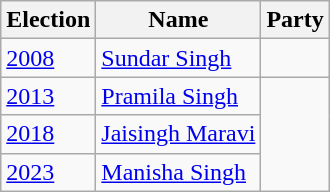<table class="wikitable sortable">
<tr>
<th>Election</th>
<th>Name</th>
<th colspan=2>Party</th>
</tr>
<tr>
<td><a href='#'>2008</a></td>
<td><a href='#'>Sundar Singh</a></td>
<td></td>
</tr>
<tr>
<td><a href='#'>2013</a></td>
<td><a href='#'>Pramila Singh</a></td>
</tr>
<tr>
<td><a href='#'>2018</a></td>
<td><a href='#'>Jaisingh Maravi</a></td>
</tr>
<tr>
<td><a href='#'>2023</a></td>
<td><a href='#'>Manisha Singh</a></td>
</tr>
</table>
